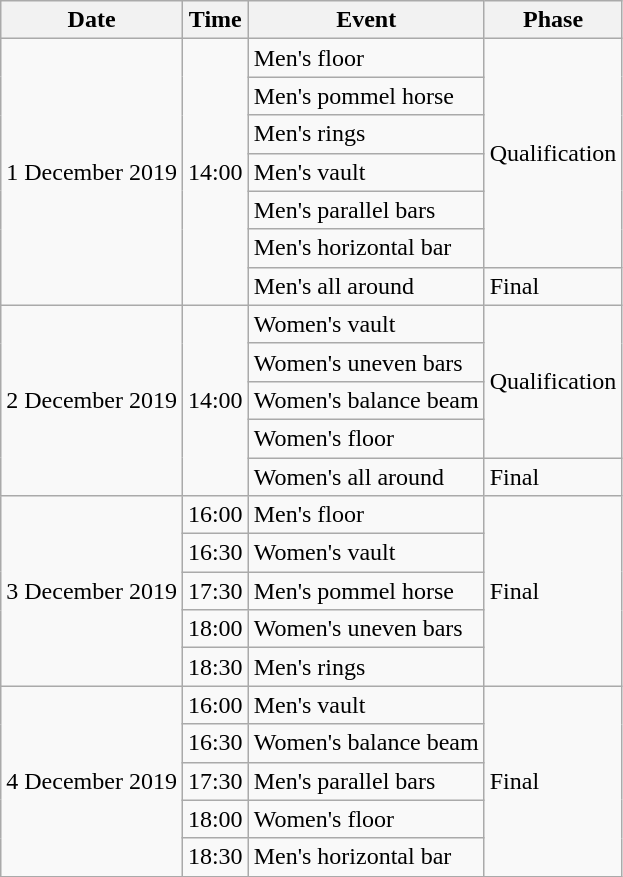<table class="wikitable" style="text-align:left;">
<tr>
<th>Date</th>
<th>Time</th>
<th>Event</th>
<th>Phase</th>
</tr>
<tr>
<td rowspan=7>1 December 2019</td>
<td rowspan=7>14:00</td>
<td>Men's floor</td>
<td rowspan=6>Qualification</td>
</tr>
<tr>
<td>Men's pommel horse</td>
</tr>
<tr>
<td>Men's rings</td>
</tr>
<tr>
<td>Men's vault</td>
</tr>
<tr>
<td>Men's parallel bars</td>
</tr>
<tr>
<td>Men's horizontal bar</td>
</tr>
<tr>
<td>Men's all around</td>
<td>Final</td>
</tr>
<tr>
<td rowspan=5>2 December 2019</td>
<td rowspan=5>14:00</td>
<td>Women's vault</td>
<td rowspan=4>Qualification</td>
</tr>
<tr>
<td>Women's uneven bars</td>
</tr>
<tr>
<td>Women's balance beam</td>
</tr>
<tr>
<td>Women's floor</td>
</tr>
<tr>
<td>Women's all around</td>
<td>Final</td>
</tr>
<tr>
<td rowspan=5>3 December 2019</td>
<td>16:00</td>
<td>Men's floor</td>
<td rowspan=5>Final</td>
</tr>
<tr>
<td>16:30</td>
<td>Women's vault</td>
</tr>
<tr>
<td>17:30</td>
<td>Men's pommel horse</td>
</tr>
<tr>
<td>18:00</td>
<td>Women's uneven bars</td>
</tr>
<tr>
<td>18:30</td>
<td>Men's rings</td>
</tr>
<tr>
<td rowspan=5>4 December 2019</td>
<td>16:00</td>
<td>Men's vault</td>
<td rowspan=5>Final</td>
</tr>
<tr>
<td>16:30</td>
<td>Women's balance beam</td>
</tr>
<tr>
<td>17:30</td>
<td>Men's parallel bars</td>
</tr>
<tr>
<td>18:00</td>
<td>Women's floor</td>
</tr>
<tr>
<td>18:30</td>
<td>Men's horizontal bar</td>
</tr>
</table>
